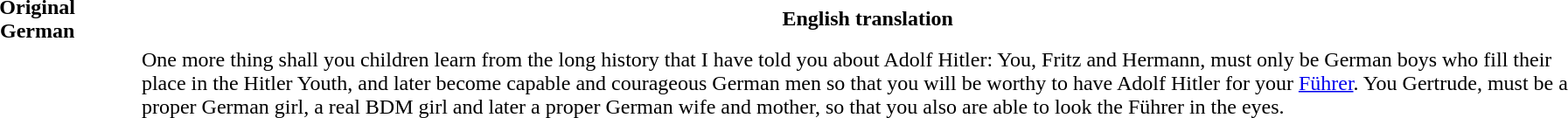<table style="margin:1em 1em 1.5em 1em">
<tr>
<th scope="col">Original German</th>
<td style="width:2em"></td>
<th scope="col">English translation</th>
</tr>
<tr>
<td></td>
<td></td>
<td>One more thing shall you children learn from the long history that I have told you about Adolf Hitler: You, Fritz and Hermann, must only be German boys who fill their place in the Hitler Youth, and later become capable and courageous German men so that you will be worthy to have Adolf Hitler for your <a href='#'>Führer</a>. You Gertrude, must be a proper German girl, a real BDM girl and later a proper German wife and mother, so that you also are able to look the Führer in the eyes.</td>
</tr>
</table>
